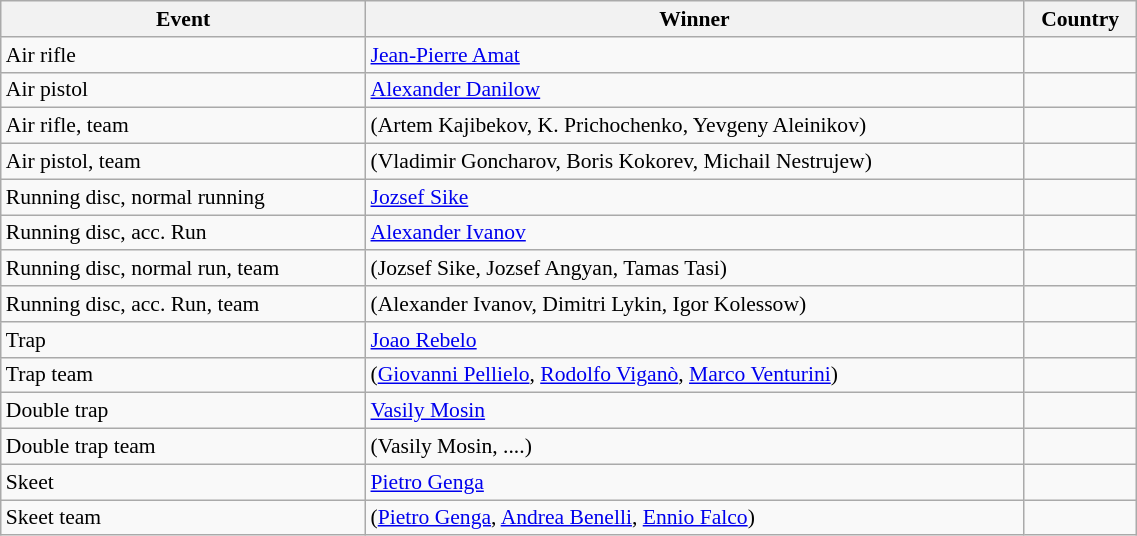<table class="wikitable sortable" width=60% style="font-size:90%; text-align:left;">
<tr>
<th>Event</th>
<th>Winner</th>
<th>Country</th>
</tr>
<tr>
<td>Air rifle</td>
<td><a href='#'>Jean-Pierre Amat</a></td>
<td></td>
</tr>
<tr>
<td>Air pistol</td>
<td><a href='#'>Alexander Danilow</a></td>
<td></td>
</tr>
<tr>
<td>Air rifle, team</td>
<td>(Artem Kajibekov, K. Prichochenko, Yevgeny Aleinikov)</td>
<td></td>
</tr>
<tr>
<td>Air pistol, team</td>
<td>(Vladimir Goncharov, Boris Kokorev, Michail Nestrujew)</td>
<td></td>
</tr>
<tr>
<td>Running disc, normal running</td>
<td><a href='#'>Jozsef Sike</a></td>
<td></td>
</tr>
<tr>
<td>Running disc, acc. Run</td>
<td><a href='#'>Alexander Ivanov</a></td>
<td></td>
</tr>
<tr>
<td>Running disc, normal run, team</td>
<td>(Jozsef Sike, Jozsef Angyan, Tamas Tasi)</td>
<td></td>
</tr>
<tr>
<td>Running disc, acc. Run, team</td>
<td>(Alexander Ivanov, Dimitri Lykin, Igor Kolessow)</td>
<td></td>
</tr>
<tr>
<td>Trap</td>
<td><a href='#'>Joao Rebelo</a></td>
<td></td>
</tr>
<tr>
<td>Trap team</td>
<td>(<a href='#'>Giovanni Pellielo</a>, <a href='#'>Rodolfo Viganò</a>, <a href='#'>Marco Venturini</a>)</td>
<td></td>
</tr>
<tr>
<td>Double trap</td>
<td><a href='#'>Vasily Mosin</a></td>
<td></td>
</tr>
<tr>
<td>Double trap team</td>
<td>(Vasily Mosin, ....)</td>
<td></td>
</tr>
<tr>
<td>Skeet</td>
<td><a href='#'>Pietro Genga</a></td>
<td></td>
</tr>
<tr>
<td>Skeet team</td>
<td>(<a href='#'>Pietro Genga</a>, <a href='#'>Andrea Benelli</a>, <a href='#'>Ennio Falco</a>)</td>
<td></td>
</tr>
</table>
